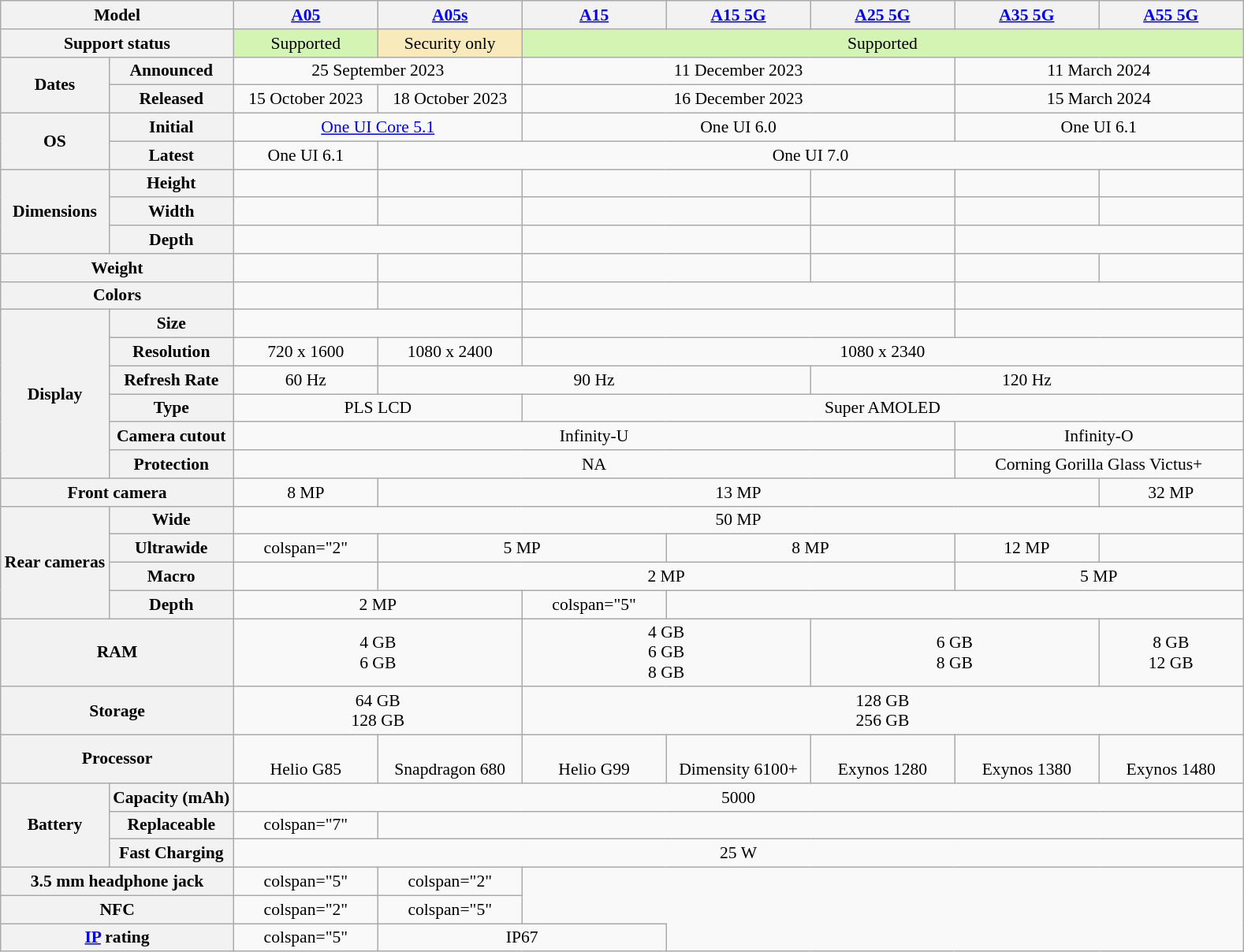<table class="wikitable" style="text-align:center; font-size:90%;">
<tr>
<th colspan="2">Model</th>
<th style="min-width: 8em"><a href='#'>A05</a></th>
<th style="min-width: 8em"><a href='#'>A05s</a></th>
<th style="min-width: 8em"><a href='#'>A15</a></th>
<th style="min-width: 8em"><a href='#'>A15 5G</a></th>
<th style="min-width: 8em"><a href='#'>A25 5G</a></th>
<th style="min-width: 8em"><a href='#'>A35 5G</a></th>
<th style="min-width: 8em"><a href='#'>A55 5G</a></th>
</tr>
<tr>
<th colspan="2">Support status</th>
<td style="background:#d4f4b4" colspan="1">Supported</td>
<td style="background:#f8eaba" colspan="1">Security only</td>
<td style="background:#d4f4b4" colspan="5">Supported</td>
</tr>
<tr>
<th rowspan="2">Dates</th>
<th>Announced</th>
<td colspan="2">25 September 2023</td>
<td colspan="3">11 December 2023</td>
<td colspan="2">11 March 2024</td>
</tr>
<tr>
<th>Released</th>
<td>15 October 2023</td>
<td>18 October 2023</td>
<td colspan="3">16 December 2023</td>
<td colspan="2">15 March 2024</td>
</tr>
<tr>
<th rowspan="2">OS</th>
<th>Initial</th>
<td colspan="2"><a href='#'>One UI Core 5.1</a><br></td>
<td colspan="3">One UI 6.0<br></td>
<td colspan="2">One UI 6.1<br></td>
</tr>
<tr>
<th>Latest</th>
<td colspan="1">One UI 6.1<br></td>
<td colspan="6">One UI 7.0<br></td>
</tr>
<tr>
<th rowspan="3">Dimensions<br></th>
<th>Height</th>
<td></td>
<td></td>
<td colspan="2"></td>
<td></td>
<td></td>
<td></td>
</tr>
<tr>
<th>Width</th>
<td></td>
<td></td>
<td colspan="2"></td>
<td></td>
<td></td>
<td></td>
</tr>
<tr>
<th>Depth</th>
<td colspan="2"></td>
<td colspan="2"></td>
<td></td>
<td colspan="2"></td>
</tr>
<tr>
<th colspan="2">Weight<br></th>
<td></td>
<td></td>
<td colspan="2"></td>
<td></td>
<td></td>
<td></td>
</tr>
<tr>
<th colspan="2">Colors</th>
<td>  </td>
<td>   </td>
<td colspan="3">   </td>
<td colspan="2">   </td>
</tr>
<tr>
<th rowspan="6">Display</th>
<th>Size</th>
<td colspan="2"></td>
<td colspan="3"></td>
<td colspan="2"></td>
</tr>
<tr>
<th>Resolution</th>
<td>720 x 1600</td>
<td>1080 x 2400</td>
<td colspan="5">1080 x 2340</td>
</tr>
<tr>
<th>Refresh Rate</th>
<td>60 Hz</td>
<td colspan="3">90 Hz</td>
<td colspan="3">120 Hz</td>
</tr>
<tr>
<th>Type</th>
<td colspan="2">PLS LCD</td>
<td colspan="5">Super AMOLED</td>
</tr>
<tr>
<th>Camera cutout</th>
<td colspan="5">Infinity-U</td>
<td colspan="2">Infinity-O</td>
</tr>
<tr>
<th>Protection</th>
<td colspan="5">NA</td>
<td colspan="2">Corning Gorilla Glass Victus+</td>
</tr>
<tr>
<th colspan="2">Front camera</th>
<td>8 MP</td>
<td colspan="5">13 MP</td>
<td>32 MP</td>
</tr>
<tr>
<th rowspan="4">Rear cameras</th>
<th>Wide</th>
<td colspan="7">50 MP</td>
</tr>
<tr>
<th>Ultrawide</th>
<td>colspan="2" </td>
<td colspan="2">5 MP</td>
<td colspan="2">8 MP</td>
<td>12 MP</td>
</tr>
<tr>
<th>Macro</th>
<td></td>
<td colspan="4">2 MP</td>
<td colspan="2">5 MP</td>
</tr>
<tr>
<th>Depth</th>
<td colspan="2">2 MP</td>
<td>colspan="5" </td>
</tr>
<tr>
<th colspan="2">RAM</th>
<td colspan="2">4 GB<br>6 GB</td>
<td colspan="2">4 GB<br>6 GB<br>8 GB</td>
<td colspan="2">6 GB<br>8 GB</td>
<td>8 GB<br>12 GB</td>
</tr>
<tr>
<th colspan="2">Storage</th>
<td colspan="2">64 GB<br>128 GB</td>
<td colspan="5">128 GB<br>256 GB</td>
</tr>
<tr>
<th colspan="2">Processor</th>
<td><br>Helio G85</td>
<td><br>Snapdragon 680</td>
<td><br>Helio G99</td>
<td><br>Dimensity 6100+</td>
<td><br>Exynos 1280</td>
<td><br>Exynos 1380</td>
<td><br>Exynos 1480</td>
</tr>
<tr>
<th rowspan="3">Battery</th>
<th>Capacity (mAh)</th>
<td colspan="7">5000</td>
</tr>
<tr>
<th>Replaceable</th>
<td>colspan="7" </td>
</tr>
<tr>
<th>Fast Charging</th>
<td colspan="7">25 W</td>
</tr>
<tr>
<th colspan="2">3.5 mm headphone jack</th>
<td>colspan="5" </td>
<td>colspan="2" </td>
</tr>
<tr>
<th colspan="2">NFC</th>
<td>colspan="2" </td>
<td>colspan="5" </td>
</tr>
<tr>
<th colspan="2"><a href='#'>IP</a> rating</th>
<td>colspan="5" </td>
<td colspan="2">IP67</td>
</tr>
</table>
